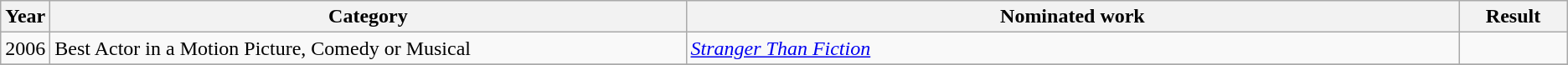<table class=wikitable>
<tr>
<th scope="col" style="width:1em;">Year</th>
<th scope="col" style="width:32em;">Category</th>
<th scope="col" style="width:39em;">Nominated work</th>
<th scope="col" style="width:5em;">Result</th>
</tr>
<tr>
<td>2006</td>
<td>Best Actor in a Motion Picture, Comedy or Musical</td>
<td><em><a href='#'>Stranger Than Fiction</a></em></td>
<td></td>
</tr>
<tr>
</tr>
</table>
